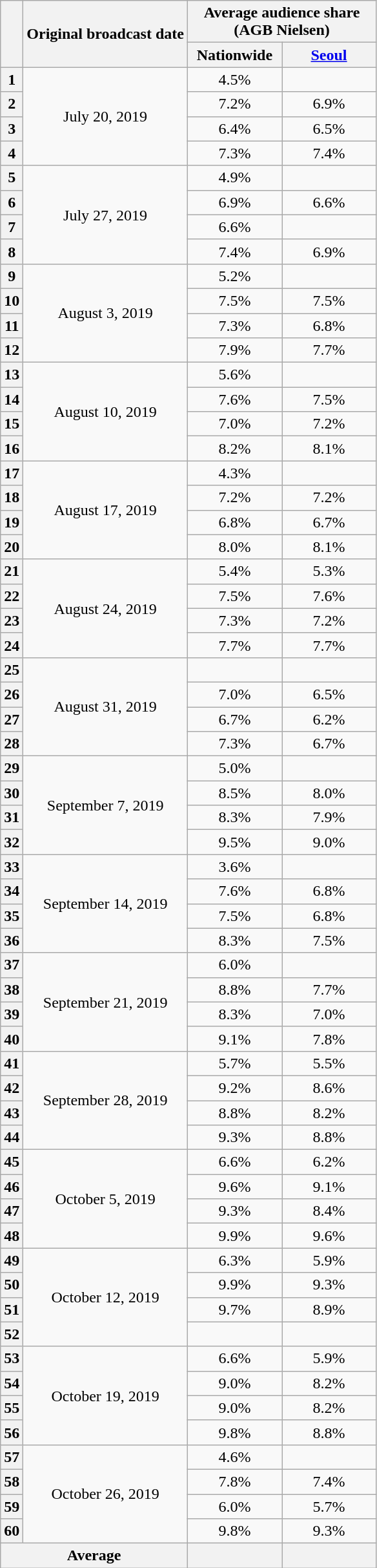<table class="wikitable" style="text-align:center">
<tr>
<th rowspan="2"></th>
<th rowspan="2">Original broadcast date</th>
<th colspan="2">Average audience share<br>(AGB Nielsen)</th>
</tr>
<tr>
<th width="90">Nationwide</th>
<th width="90"><a href='#'>Seoul</a></th>
</tr>
<tr>
<th>1</th>
<td rowspan="4">July 20, 2019</td>
<td>4.5% </td>
<td></td>
</tr>
<tr>
<th>2</th>
<td>7.2% </td>
<td>6.9% </td>
</tr>
<tr>
<th>3</th>
<td>6.4% </td>
<td>6.5% </td>
</tr>
<tr>
<th>4</th>
<td>7.3% </td>
<td>7.4% </td>
</tr>
<tr>
<th>5</th>
<td rowspan="4">July 27, 2019</td>
<td>4.9% </td>
<td></td>
</tr>
<tr>
<th>6</th>
<td>6.9% </td>
<td>6.6% </td>
</tr>
<tr>
<th>7</th>
<td>6.6% </td>
<td></td>
</tr>
<tr>
<th>8</th>
<td>7.4% </td>
<td>6.9% </td>
</tr>
<tr>
<th>9</th>
<td rowspan="4">August 3, 2019</td>
<td>5.2% </td>
<td> </td>
</tr>
<tr>
<th>10</th>
<td>7.5% </td>
<td>7.5% </td>
</tr>
<tr>
<th>11</th>
<td>7.3% </td>
<td>6.8% </td>
</tr>
<tr>
<th>12</th>
<td>7.9% </td>
<td>7.7% </td>
</tr>
<tr>
<th>13</th>
<td rowspan="4">August 10, 2019</td>
<td>5.6% </td>
<td></td>
</tr>
<tr>
<th>14</th>
<td>7.6% </td>
<td>7.5% </td>
</tr>
<tr>
<th>15</th>
<td>7.0% </td>
<td>7.2% </td>
</tr>
<tr>
<th>16</th>
<td>8.2% </td>
<td>8.1% </td>
</tr>
<tr>
<th>17</th>
<td rowspan="4">August 17, 2019</td>
<td>4.3% </td>
<td></td>
</tr>
<tr>
<th>18</th>
<td>7.2% </td>
<td>7.2% </td>
</tr>
<tr>
<th>19</th>
<td>6.8% </td>
<td>6.7% </td>
</tr>
<tr>
<th>20</th>
<td>8.0% </td>
<td>8.1% </td>
</tr>
<tr>
<th>21</th>
<td rowspan="4">August 24, 2019</td>
<td>5.4% </td>
<td>5.3% </td>
</tr>
<tr>
<th>22</th>
<td>7.5% </td>
<td>7.6% </td>
</tr>
<tr>
<th>23</th>
<td>7.3% </td>
<td>7.2% </td>
</tr>
<tr>
<th>24</th>
<td>7.7% </td>
<td>7.7% </td>
</tr>
<tr>
<th>25</th>
<td rowspan="4">August 31, 2019</td>
<td> </td>
<td></td>
</tr>
<tr>
<th>26</th>
<td>7.0% </td>
<td>6.5% </td>
</tr>
<tr>
<th>27</th>
<td>6.7% </td>
<td>6.2% </td>
</tr>
<tr>
<th>28</th>
<td>7.3% </td>
<td>6.7% </td>
</tr>
<tr>
<th>29</th>
<td rowspan="4">September 7, 2019</td>
<td>5.0% </td>
<td></td>
</tr>
<tr>
<th>30</th>
<td>8.5% </td>
<td>8.0% </td>
</tr>
<tr>
<th>31</th>
<td>8.3% </td>
<td>7.9% </td>
</tr>
<tr>
<th>32</th>
<td>9.5% </td>
<td>9.0% </td>
</tr>
<tr>
<th>33</th>
<td rowspan="4">September 14, 2019</td>
<td>3.6% </td>
<td></td>
</tr>
<tr>
<th>34</th>
<td>7.6% </td>
<td>6.8% </td>
</tr>
<tr>
<th>35</th>
<td>7.5% </td>
<td>6.8% </td>
</tr>
<tr>
<th>36</th>
<td>8.3% </td>
<td>7.5% </td>
</tr>
<tr>
<th>37</th>
<td rowspan="4">September 21, 2019</td>
<td>6.0% </td>
<td></td>
</tr>
<tr>
<th>38</th>
<td>8.8% </td>
<td>7.7% </td>
</tr>
<tr>
<th>39</th>
<td>8.3% </td>
<td>7.0% </td>
</tr>
<tr>
<th>40</th>
<td>9.1% </td>
<td>7.8% </td>
</tr>
<tr>
<th>41</th>
<td rowspan="4">September 28, 2019</td>
<td>5.7% </td>
<td>5.5% </td>
</tr>
<tr>
<th>42</th>
<td>9.2% </td>
<td>8.6% </td>
</tr>
<tr>
<th>43</th>
<td>8.8% </td>
<td>8.2% </td>
</tr>
<tr>
<th>44</th>
<td>9.3% </td>
<td>8.8% </td>
</tr>
<tr>
<th>45</th>
<td rowspan="4">October 5, 2019</td>
<td>6.6% </td>
<td>6.2% </td>
</tr>
<tr>
<th>46</th>
<td>9.6% </td>
<td>9.1% </td>
</tr>
<tr>
<th>47</th>
<td>9.3% </td>
<td>8.4% </td>
</tr>
<tr>
<th>48</th>
<td>9.9% </td>
<td>9.6% </td>
</tr>
<tr>
<th>49</th>
<td rowspan="4">October 12, 2019</td>
<td>6.3% </td>
<td>5.9% </td>
</tr>
<tr>
<th>50</th>
<td>9.9% </td>
<td>9.3% </td>
</tr>
<tr>
<th>51</th>
<td>9.7% </td>
<td>8.9% </td>
</tr>
<tr>
<th>52</th>
<td> </td>
<td> </td>
</tr>
<tr>
<th>53</th>
<td rowspan="4">October 19, 2019</td>
<td>6.6% </td>
<td>5.9% </td>
</tr>
<tr>
<th>54</th>
<td>9.0% </td>
<td>8.2% </td>
</tr>
<tr>
<th>55</th>
<td>9.0% </td>
<td>8.2% </td>
</tr>
<tr>
<th>56</th>
<td>9.8% </td>
<td>8.8% </td>
</tr>
<tr>
<th>57</th>
<td rowspan="4">October 26, 2019</td>
<td>4.6% </td>
<td></td>
</tr>
<tr>
<th>58</th>
<td>7.8% </td>
<td>7.4% </td>
</tr>
<tr>
<th>59</th>
<td>6.0% </td>
<td>5.7% </td>
</tr>
<tr>
<th>60</th>
<td>9.8% </td>
<td>9.3% </td>
</tr>
<tr>
<th colspan="2">Average</th>
<th></th>
<th></th>
</tr>
</table>
